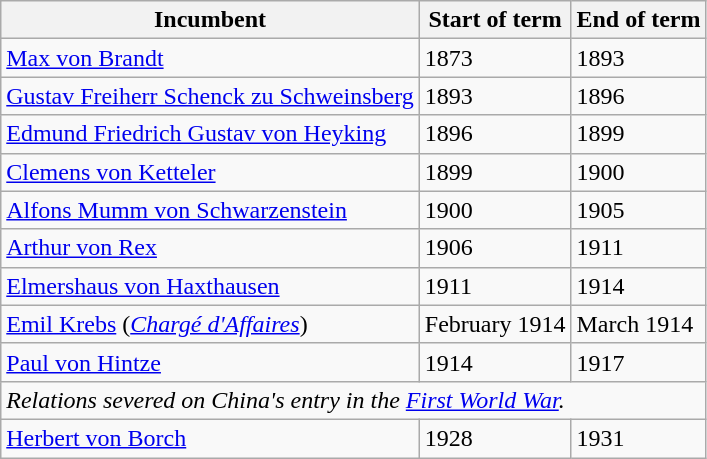<table class="wikitable">
<tr>
<th>Incumbent</th>
<th>Start of term</th>
<th>End of term</th>
</tr>
<tr>
<td><a href='#'>Max von Brandt</a></td>
<td>1873</td>
<td>1893</td>
</tr>
<tr>
<td><a href='#'>Gustav Freiherr Schenck zu Schweinsberg</a></td>
<td>1893</td>
<td>1896</td>
</tr>
<tr>
<td><a href='#'>Edmund Friedrich Gustav von Heyking</a></td>
<td>1896</td>
<td>1899</td>
</tr>
<tr>
<td><a href='#'>Clemens von Ketteler</a></td>
<td>1899</td>
<td>1900</td>
</tr>
<tr>
<td><a href='#'>Alfons Mumm von Schwarzenstein</a></td>
<td>1900</td>
<td>1905</td>
</tr>
<tr>
<td><a href='#'>Arthur von Rex</a></td>
<td>1906</td>
<td>1911</td>
</tr>
<tr>
<td><a href='#'>Elmershaus von Haxthausen</a></td>
<td>1911</td>
<td>1914</td>
</tr>
<tr>
<td><a href='#'>Emil Krebs</a> (<em><a href='#'>Chargé d'Affaires</a></em>)</td>
<td>February 1914</td>
<td>March 1914</td>
</tr>
<tr>
<td><a href='#'>Paul von Hintze</a></td>
<td>1914</td>
<td>1917</td>
</tr>
<tr>
<td colspan=3><em>Relations severed on China's entry in the <a href='#'>First World War</a>.</em></td>
</tr>
<tr>
<td><a href='#'>Herbert von Borch</a></td>
<td>1928</td>
<td>1931</td>
</tr>
</table>
